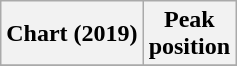<table class="wikitable plainrowheaders">
<tr>
<th>Chart (2019)</th>
<th>Peak<br>position</th>
</tr>
<tr>
</tr>
</table>
